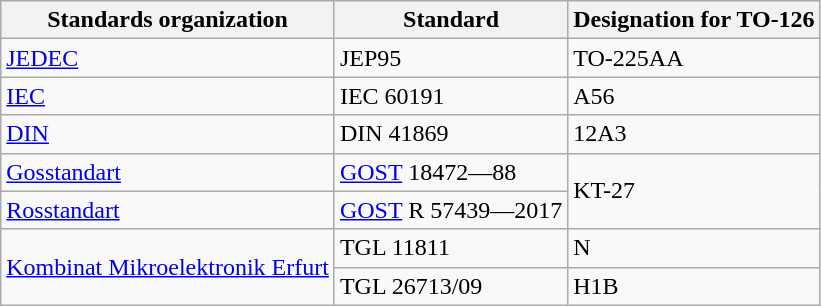<table class="wikitable sortable">
<tr>
<th>Standards organization</th>
<th>Standard</th>
<th>Designation for TO-126</th>
</tr>
<tr>
<td><a href='#'>JEDEC</a></td>
<td>JEP95</td>
<td>TO-225AA</td>
</tr>
<tr>
<td><a href='#'>IEC</a></td>
<td>IEC 60191</td>
<td>A56</td>
</tr>
<tr>
<td><a href='#'>DIN</a></td>
<td>DIN 41869</td>
<td>12A3</td>
</tr>
<tr>
<td><a href='#'>Gosstandart</a></td>
<td><a href='#'>GOST</a> 18472—88</td>
<td rowspan=2>KT-27</td>
</tr>
<tr>
<td><a href='#'>Rosstandart</a></td>
<td><a href='#'>GOST</a> R 57439—2017</td>
</tr>
<tr>
<td rowspan=2><a href='#'>Kombinat Mikroelektronik Erfurt</a></td>
<td>TGL 11811</td>
<td>N</td>
</tr>
<tr>
<td>TGL 26713/09</td>
<td>H1B</td>
</tr>
</table>
